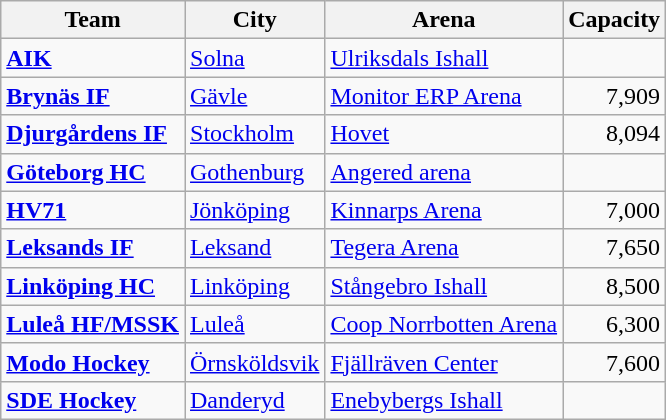<table class="wikitable sortable">
<tr>
<th>Team</th>
<th>City</th>
<th>Arena</th>
<th>Capacity</th>
</tr>
<tr>
<td><strong><a href='#'>AIK</a></strong></td>
<td> <a href='#'>Solna</a></td>
<td><a href='#'>Ulriksdals Ishall</a></td>
<td style="text-align:right;"></td>
</tr>
<tr>
<td><strong><a href='#'>Brynäs IF</a></strong></td>
<td> <a href='#'>Gävle</a></td>
<td><a href='#'>Monitor ERP Arena</a></td>
<td style="text-align:right;">7,909</td>
</tr>
<tr>
<td><strong><a href='#'>Djurgårdens IF</a></strong></td>
<td> <a href='#'>Stockholm</a></td>
<td><a href='#'>Hovet</a></td>
<td style="text-align:right;">8,094</td>
</tr>
<tr>
<td><strong><a href='#'>Göteborg HC</a></strong></td>
<td> <a href='#'>Gothenburg</a></td>
<td><a href='#'>Angered arena</a></td>
<td style="text-align:right;"></td>
</tr>
<tr>
<td><strong><a href='#'>HV71</a></strong></td>
<td> <a href='#'>Jönköping</a></td>
<td><a href='#'>Kinnarps Arena</a></td>
<td style="text-align:right;">7,000</td>
</tr>
<tr>
<td><strong><a href='#'>Leksands IF</a></strong></td>
<td> <a href='#'>Leksand</a></td>
<td><a href='#'>Tegera Arena</a></td>
<td style="text-align:right;">7,650</td>
</tr>
<tr>
<td><strong><a href='#'>Linköping HC</a></strong></td>
<td> <a href='#'>Linköping</a></td>
<td><a href='#'>Stångebro Ishall</a></td>
<td style="text-align:right;">8,500</td>
</tr>
<tr>
<td><strong><a href='#'>Luleå HF/MSSK</a></strong></td>
<td> <a href='#'>Luleå</a></td>
<td><a href='#'>Coop Norrbotten Arena</a></td>
<td style="text-align:right;">6,300</td>
</tr>
<tr>
<td><strong><a href='#'>Modo Hockey</a></strong></td>
<td> <a href='#'>Örnsköldsvik</a></td>
<td><a href='#'>Fjällräven Center</a></td>
<td style="text-align:right;">7,600</td>
</tr>
<tr>
<td><strong><a href='#'>SDE Hockey</a></strong></td>
<td> <a href='#'>Danderyd</a></td>
<td><a href='#'>Enebybergs Ishall</a></td>
<td style="text-align:right;"></td>
</tr>
</table>
